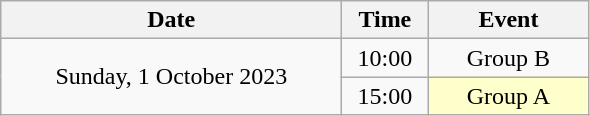<table class="wikitable" style="text-align:center;">
<tr>
<th width=220>Date</th>
<th width=50>Time</th>
<th width=100>Event</th>
</tr>
<tr>
<td rowspan=2>Sunday, 1 October 2023</td>
<td>10:00</td>
<td>Group B</td>
</tr>
<tr>
<td>15:00</td>
<td bgcolor="ffffcc">Group A</td>
</tr>
</table>
